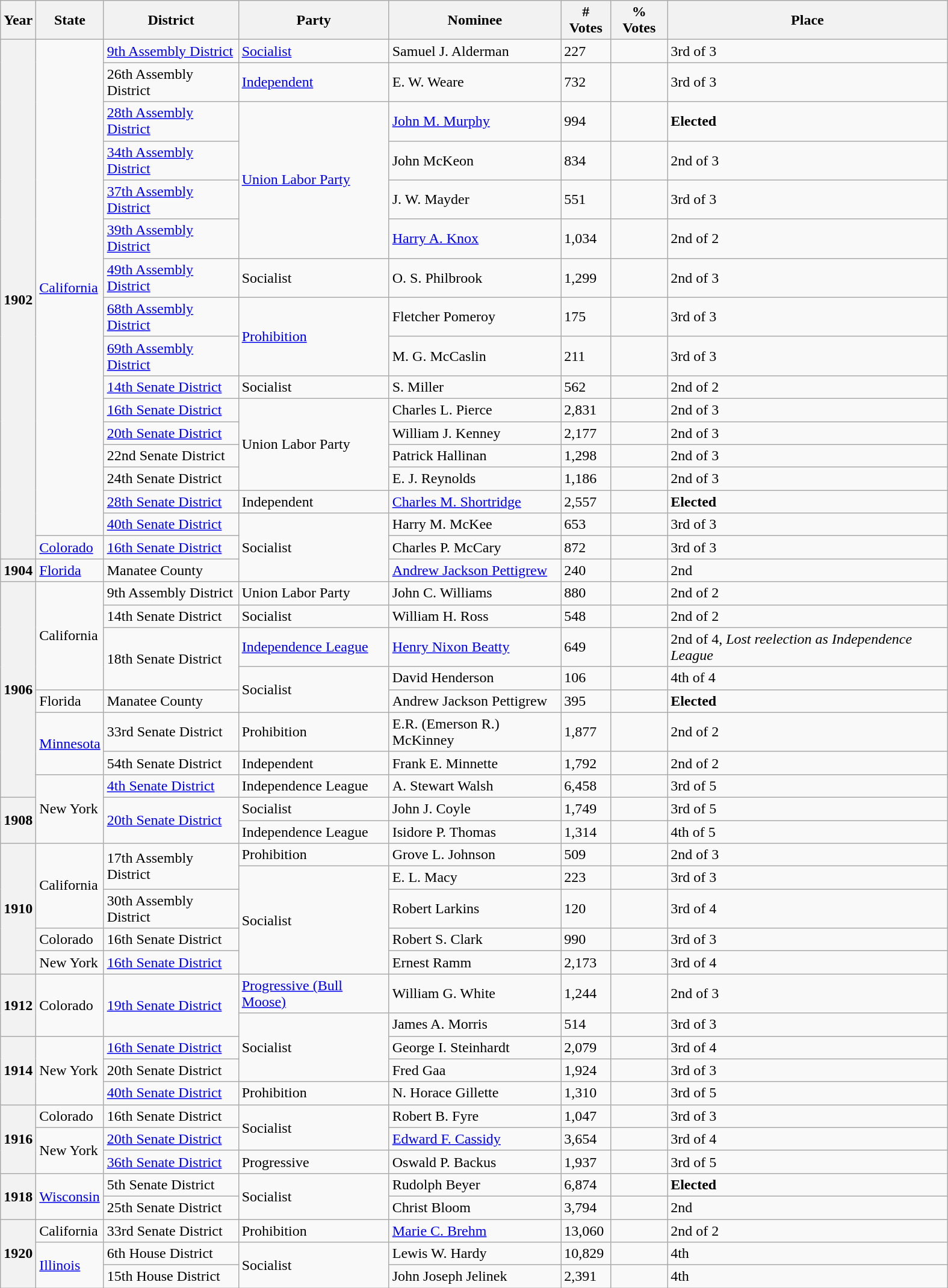<table class="wikitable sortable" style="width:1050px">
<tr>
<th>Year</th>
<th>State</th>
<th>District</th>
<th>Party</th>
<th>Nominee</th>
<th># Votes</th>
<th>% Votes</th>
<th>Place</th>
</tr>
<tr>
<th rowspan="17">1902</th>
<td rowspan="16"><a href='#'>California</a></td>
<td><a href='#'>9th Assembly District</a></td>
<td><a href='#'>Socialist</a></td>
<td>Samuel J. Alderman</td>
<td>227</td>
<td></td>
<td>3rd of 3</td>
</tr>
<tr>
<td>26th Assembly District</td>
<td><a href='#'>Independent</a></td>
<td>E. W. Weare</td>
<td>732</td>
<td></td>
<td>3rd of 3</td>
</tr>
<tr>
<td><a href='#'>28th Assembly District</a></td>
<td rowspan="4"><a href='#'>Union Labor Party</a></td>
<td><a href='#'>John M. Murphy</a></td>
<td>994</td>
<td></td>
<td><strong>Elected</strong></td>
</tr>
<tr>
<td><a href='#'>34th Assembly District</a></td>
<td>John McKeon</td>
<td>834</td>
<td></td>
<td>2nd of 3</td>
</tr>
<tr>
<td><a href='#'>37th Assembly District</a></td>
<td>J. W. Mayder</td>
<td>551</td>
<td></td>
<td>3rd of 3</td>
</tr>
<tr>
<td><a href='#'>39th Assembly District</a></td>
<td><a href='#'>Harry A. Knox</a></td>
<td>1,034</td>
<td></td>
<td>2nd of 2</td>
</tr>
<tr>
<td><a href='#'>49th Assembly District</a></td>
<td>Socialist</td>
<td>O. S. Philbrook</td>
<td>1,299</td>
<td></td>
<td>2nd of 3</td>
</tr>
<tr>
<td><a href='#'>68th Assembly District</a></td>
<td rowspan="2"><a href='#'>Prohibition</a></td>
<td>Fletcher Pomeroy</td>
<td>175</td>
<td></td>
<td>3rd of 3</td>
</tr>
<tr>
<td><a href='#'>69th Assembly District</a></td>
<td>M. G. McCaslin</td>
<td>211</td>
<td></td>
<td>3rd of 3</td>
</tr>
<tr>
<td><a href='#'>14th Senate District</a></td>
<td>Socialist</td>
<td>S. Miller</td>
<td>562</td>
<td></td>
<td>2nd of 2</td>
</tr>
<tr>
<td><a href='#'>16th Senate District</a></td>
<td rowspan="4">Union Labor Party</td>
<td>Charles L. Pierce</td>
<td>2,831</td>
<td></td>
<td>2nd of 3</td>
</tr>
<tr>
<td><a href='#'>20th Senate District</a></td>
<td>William J. Kenney</td>
<td>2,177</td>
<td></td>
<td>2nd of 3</td>
</tr>
<tr>
<td>22nd Senate District</td>
<td>Patrick Hallinan</td>
<td>1,298</td>
<td></td>
<td>2nd of 3</td>
</tr>
<tr>
<td>24th Senate District</td>
<td>E. J. Reynolds</td>
<td>1,186</td>
<td></td>
<td>2nd of 3</td>
</tr>
<tr>
<td><a href='#'>28th Senate District</a></td>
<td>Independent</td>
<td><a href='#'>Charles M. Shortridge</a></td>
<td>2,557</td>
<td></td>
<td><strong>Elected</strong></td>
</tr>
<tr>
<td><a href='#'>40th Senate District</a></td>
<td rowspan="3">Socialist</td>
<td>Harry M. McKee</td>
<td>653</td>
<td></td>
<td>3rd of 3</td>
</tr>
<tr>
<td><a href='#'>Colorado</a></td>
<td><a href='#'>16th Senate District</a></td>
<td>Charles P. McCary</td>
<td>872</td>
<td></td>
<td>3rd of 3</td>
</tr>
<tr>
<th>1904</th>
<td><a href='#'>Florida</a></td>
<td>Manatee County</td>
<td><a href='#'>Andrew Jackson Pettigrew</a></td>
<td>240</td>
<td></td>
<td>2nd</td>
</tr>
<tr>
<th rowspan="8">1906</th>
<td rowspan="4">California</td>
<td>9th Assembly District</td>
<td>Union Labor Party</td>
<td>John C. Williams</td>
<td>880</td>
<td></td>
<td>2nd of 2</td>
</tr>
<tr>
<td>14th Senate District</td>
<td>Socialist</td>
<td>William H. Ross</td>
<td>548</td>
<td></td>
<td>2nd of 2</td>
</tr>
<tr>
<td rowspan="2">18th Senate District</td>
<td><a href='#'>Independence League</a></td>
<td><a href='#'>Henry Nixon Beatty</a></td>
<td>649</td>
<td></td>
<td>2nd of 4, <em>Lost reelection as Independence League</em></td>
</tr>
<tr>
<td rowspan="2">Socialist</td>
<td>David Henderson</td>
<td>106</td>
<td></td>
<td>4th of 4</td>
</tr>
<tr>
<td>Florida</td>
<td>Manatee County</td>
<td>Andrew Jackson Pettigrew</td>
<td>395</td>
<td></td>
<td><strong>Elected</strong></td>
</tr>
<tr>
<td rowspan="2"><a href='#'>Minnesota</a></td>
<td>33rd Senate District</td>
<td>Prohibition</td>
<td>E.R. (Emerson R.) McKinney</td>
<td>1,877</td>
<td></td>
<td>2nd of 2</td>
</tr>
<tr>
<td>54th Senate District</td>
<td>Independent</td>
<td>Frank E. Minnette</td>
<td>1,792</td>
<td></td>
<td>2nd of 2</td>
</tr>
<tr>
<td rowspan="3">New York</td>
<td><a href='#'>4th Senate District</a></td>
<td>Independence League</td>
<td>A. Stewart Walsh</td>
<td>6,458</td>
<td></td>
<td>3rd of 5</td>
</tr>
<tr>
<th rowspan="2">1908</th>
<td rowspan="2"><a href='#'>20th Senate District</a></td>
<td>Socialist</td>
<td>John J. Coyle</td>
<td>1,749</td>
<td></td>
<td>3rd of 5</td>
</tr>
<tr>
<td>Independence League</td>
<td>Isidore P. Thomas</td>
<td>1,314</td>
<td></td>
<td>4th of 5</td>
</tr>
<tr>
<th rowspan="5">1910</th>
<td rowspan="3">California</td>
<td rowspan="2">17th Assembly District</td>
<td>Prohibition</td>
<td>Grove L. Johnson</td>
<td>509</td>
<td></td>
<td>2nd of 3</td>
</tr>
<tr>
<td rowspan="4">Socialist</td>
<td>E. L. Macy</td>
<td>223</td>
<td></td>
<td>3rd of 3</td>
</tr>
<tr>
<td>30th Assembly District</td>
<td>Robert Larkins</td>
<td>120</td>
<td></td>
<td>3rd of 4</td>
</tr>
<tr>
<td>Colorado</td>
<td>16th Senate District</td>
<td>Robert S. Clark</td>
<td>990</td>
<td></td>
<td>3rd of 3</td>
</tr>
<tr>
<td>New York</td>
<td><a href='#'>16th Senate District</a></td>
<td>Ernest Ramm</td>
<td>2,173</td>
<td></td>
<td>3rd of 4</td>
</tr>
<tr>
<th rowspan="2">1912</th>
<td rowspan="2">Colorado</td>
<td rowspan="2"><a href='#'>19th Senate District</a></td>
<td><a href='#'>Progressive (Bull Moose)</a></td>
<td>William G. White</td>
<td>1,244</td>
<td></td>
<td>2nd of 3</td>
</tr>
<tr>
<td rowspan="3">Socialist</td>
<td>James A. Morris</td>
<td>514</td>
<td></td>
<td>3rd of 3</td>
</tr>
<tr>
<th rowspan="3">1914</th>
<td rowspan="3">New York</td>
<td><a href='#'>16th Senate District</a></td>
<td>George I. Steinhardt</td>
<td>2,079</td>
<td></td>
<td>3rd of 4</td>
</tr>
<tr>
<td>20th Senate District</td>
<td>Fred Gaa</td>
<td>1,924</td>
<td></td>
<td>3rd of 3</td>
</tr>
<tr>
<td><a href='#'>40th Senate District</a></td>
<td>Prohibition</td>
<td>N. Horace Gillette</td>
<td>1,310</td>
<td></td>
<td>3rd of 5</td>
</tr>
<tr>
<th rowspan="3">1916</th>
<td>Colorado</td>
<td>16th Senate District</td>
<td rowspan="2">Socialist</td>
<td>Robert B. Fyre</td>
<td>1,047</td>
<td></td>
<td>3rd of 3</td>
</tr>
<tr>
<td rowspan="2">New York</td>
<td><a href='#'>20th Senate District</a></td>
<td><a href='#'>Edward F. Cassidy</a></td>
<td>3,654</td>
<td></td>
<td>3rd of 4</td>
</tr>
<tr>
<td><a href='#'>36th Senate District</a></td>
<td>Progressive</td>
<td>Oswald P. Backus</td>
<td>1,937</td>
<td></td>
<td>3rd of 5</td>
</tr>
<tr>
<th rowspan="2">1918</th>
<td rowspan="2"><a href='#'>Wisconsin</a></td>
<td>5th Senate District</td>
<td rowspan="2">Socialist</td>
<td>Rudolph Beyer</td>
<td>6,874</td>
<td></td>
<td><strong>Elected</strong></td>
</tr>
<tr>
<td>25th Senate District</td>
<td>Christ Bloom</td>
<td>3,794</td>
<td></td>
<td>2nd</td>
</tr>
<tr>
<th rowspan="3">1920</th>
<td>California</td>
<td>33rd Senate District</td>
<td>Prohibition</td>
<td><a href='#'>Marie C. Brehm</a></td>
<td>13,060</td>
<td></td>
<td>2nd of 2</td>
</tr>
<tr>
<td rowspan="2"><a href='#'>Illinois</a></td>
<td>6th House District</td>
<td rowspan="2">Socialist</td>
<td>Lewis W. Hardy</td>
<td>10,829</td>
<td></td>
<td>4th</td>
</tr>
<tr>
<td>15th House District</td>
<td>John Joseph Jelinek</td>
<td>2,391</td>
<td></td>
<td>4th</td>
</tr>
</table>
